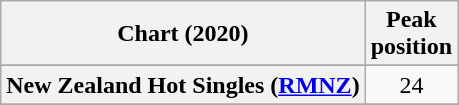<table class="wikitable sortable plainrowheaders" style="text-align:center">
<tr>
<th scope="col">Chart (2020)</th>
<th scope="col">Peak<br>position</th>
</tr>
<tr>
</tr>
<tr>
<th scope="row">New Zealand Hot Singles (<a href='#'>RMNZ</a>)</th>
<td>24</td>
</tr>
<tr>
</tr>
</table>
